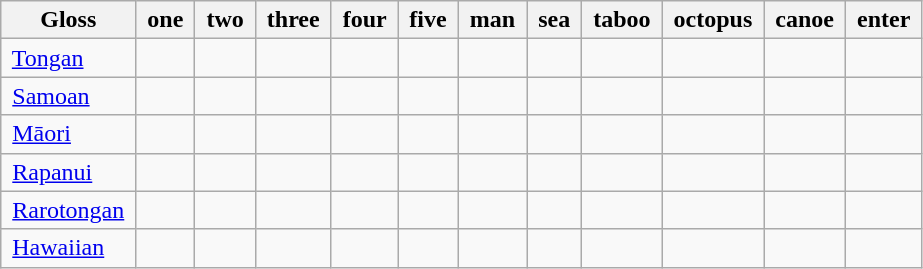<table class=wikitable>
<tr>
<th>Gloss</th>
<th> one </th>
<th> two </th>
<th> three </th>
<th> four </th>
<th> five </th>
<th> man </th>
<th> sea </th>
<th> taboo </th>
<th> octopus </th>
<th> canoe </th>
<th> enter </th>
</tr>
<tr>
<td> <a href='#'>Tongan</a></td>
<td align=center></td>
<td align=center></td>
<td align=center></td>
<td align=center></td>
<td align=center></td>
<td align=center></td>
<td align=center></td>
<td align=center></td>
<td align=center></td>
<td align=center></td>
<td align=center></td>
</tr>
<tr>
<td> <a href='#'>Samoan</a></td>
<td align=center></td>
<td align=center></td>
<td align=center></td>
<td align=center></td>
<td align=center></td>
<td align=center></td>
<td align=center></td>
<td align=center></td>
<td align=center></td>
<td align=center></td>
<td align=center></td>
</tr>
<tr>
<td> <a href='#'>Māori</a></td>
<td align=center></td>
<td align=center></td>
<td align=center></td>
<td align=center></td>
<td align=center></td>
<td align=center></td>
<td align=center></td>
<td align=center></td>
<td align=center></td>
<td align=center></td>
<td align=center></td>
</tr>
<tr>
<td> <a href='#'>Rapanui</a></td>
<td align=center></td>
<td align=center></td>
<td align=center></td>
<td align=center></td>
<td align=center></td>
<td align=center></td>
<td align=center></td>
<td align=center></td>
<td align=center></td>
<td align=center></td>
<td align=center></td>
</tr>
<tr>
<td> <a href='#'>Rarotongan</a> </td>
<td align=center></td>
<td align=center></td>
<td align=center></td>
<td align=center></td>
<td align=center></td>
<td align=center></td>
<td align=center></td>
<td align=center></td>
<td align=center></td>
<td align=center></td>
<td align=center></td>
</tr>
<tr>
<td> <a href='#'>Hawaiian</a></td>
<td align=center></td>
<td align=center></td>
<td align=center></td>
<td align=center></td>
<td align=center></td>
<td align=center></td>
<td align=center></td>
<td align=center></td>
<td align=center></td>
<td align=center></td>
<td align=center></td>
</tr>
</table>
